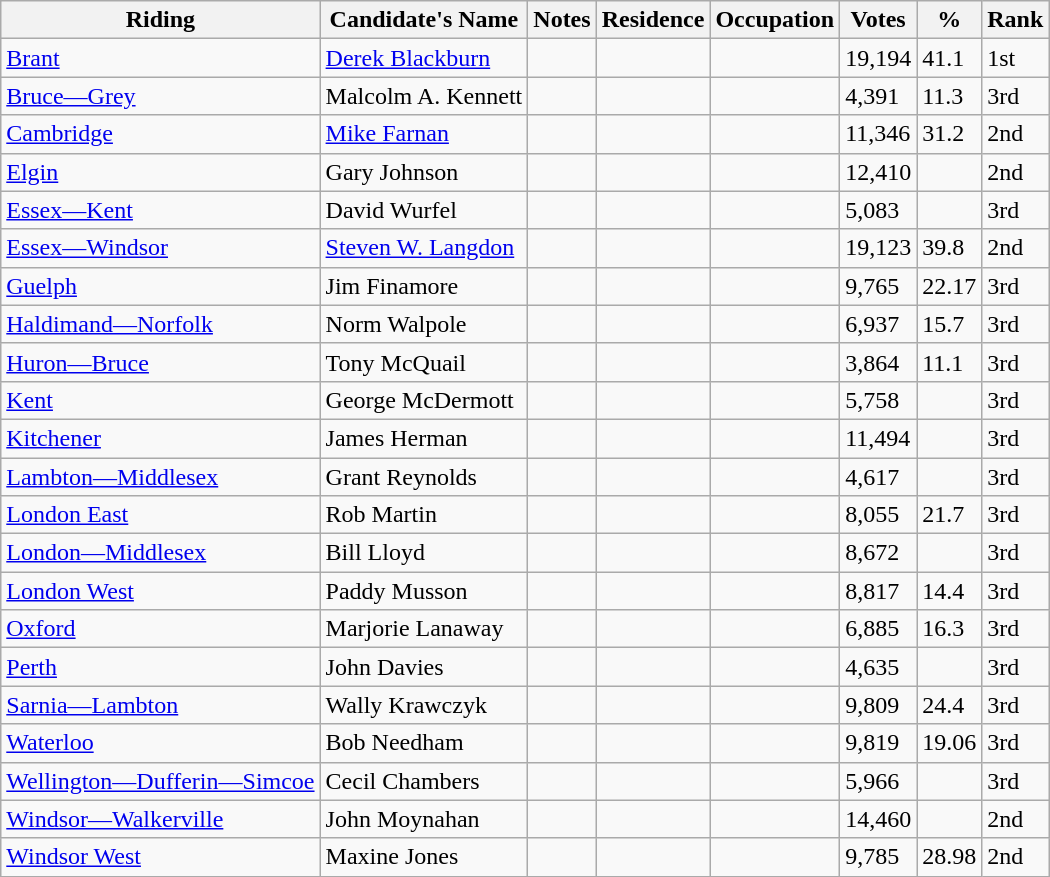<table class="wikitable sortable">
<tr>
<th>Riding<br></th>
<th>Candidate's Name</th>
<th>Notes</th>
<th>Residence</th>
<th>Occupation</th>
<th>Votes</th>
<th>%</th>
<th>Rank</th>
</tr>
<tr>
<td><a href='#'>Brant</a></td>
<td><a href='#'>Derek Blackburn</a></td>
<td></td>
<td></td>
<td></td>
<td>19,194</td>
<td>41.1</td>
<td>1st</td>
</tr>
<tr>
<td><a href='#'>Bruce—Grey</a></td>
<td>Malcolm A. Kennett</td>
<td></td>
<td></td>
<td></td>
<td>4,391</td>
<td>11.3</td>
<td>3rd</td>
</tr>
<tr>
<td><a href='#'>Cambridge</a></td>
<td><a href='#'>Mike Farnan</a></td>
<td></td>
<td></td>
<td></td>
<td>11,346</td>
<td>31.2</td>
<td>2nd</td>
</tr>
<tr>
<td><a href='#'>Elgin</a></td>
<td>Gary Johnson</td>
<td></td>
<td></td>
<td></td>
<td>12,410</td>
<td></td>
<td>2nd</td>
</tr>
<tr>
<td><a href='#'>Essex—Kent</a></td>
<td>David Wurfel</td>
<td></td>
<td></td>
<td></td>
<td>5,083</td>
<td></td>
<td>3rd</td>
</tr>
<tr>
<td><a href='#'>Essex—Windsor</a></td>
<td><a href='#'>Steven W. Langdon</a></td>
<td></td>
<td></td>
<td></td>
<td>19,123</td>
<td>39.8</td>
<td>2nd</td>
</tr>
<tr>
<td><a href='#'>Guelph</a></td>
<td>Jim Finamore</td>
<td></td>
<td></td>
<td></td>
<td>9,765</td>
<td>22.17</td>
<td>3rd</td>
</tr>
<tr>
<td><a href='#'>Haldimand—Norfolk</a></td>
<td>Norm Walpole</td>
<td></td>
<td></td>
<td></td>
<td>6,937</td>
<td>15.7</td>
<td>3rd</td>
</tr>
<tr>
<td><a href='#'>Huron—Bruce</a></td>
<td>Tony McQuail</td>
<td></td>
<td></td>
<td></td>
<td>3,864</td>
<td>11.1</td>
<td>3rd</td>
</tr>
<tr>
<td><a href='#'>Kent</a></td>
<td>George McDermott</td>
<td></td>
<td></td>
<td></td>
<td>5,758</td>
<td></td>
<td>3rd</td>
</tr>
<tr>
<td><a href='#'>Kitchener</a></td>
<td>James Herman</td>
<td></td>
<td></td>
<td></td>
<td>11,494</td>
<td></td>
<td>3rd</td>
</tr>
<tr>
<td><a href='#'>Lambton—Middlesex</a></td>
<td>Grant Reynolds</td>
<td></td>
<td></td>
<td></td>
<td>4,617</td>
<td></td>
<td>3rd</td>
</tr>
<tr>
<td><a href='#'>London East</a></td>
<td>Rob Martin</td>
<td></td>
<td></td>
<td></td>
<td>8,055</td>
<td>21.7</td>
<td>3rd</td>
</tr>
<tr>
<td><a href='#'>London—Middlesex</a></td>
<td>Bill Lloyd</td>
<td></td>
<td></td>
<td></td>
<td>8,672</td>
<td></td>
<td>3rd</td>
</tr>
<tr>
<td><a href='#'>London West</a></td>
<td>Paddy Musson</td>
<td></td>
<td></td>
<td></td>
<td>8,817</td>
<td>14.4</td>
<td>3rd</td>
</tr>
<tr>
<td><a href='#'>Oxford</a></td>
<td>Marjorie Lanaway</td>
<td></td>
<td></td>
<td></td>
<td>6,885</td>
<td>16.3</td>
<td>3rd</td>
</tr>
<tr>
<td><a href='#'>Perth</a></td>
<td>John Davies</td>
<td></td>
<td></td>
<td></td>
<td>4,635</td>
<td></td>
<td>3rd</td>
</tr>
<tr>
<td><a href='#'>Sarnia—Lambton</a></td>
<td>Wally Krawczyk</td>
<td></td>
<td></td>
<td></td>
<td>9,809</td>
<td>24.4</td>
<td>3rd</td>
</tr>
<tr>
<td><a href='#'>Waterloo</a></td>
<td>Bob Needham</td>
<td></td>
<td></td>
<td></td>
<td>9,819</td>
<td>19.06</td>
<td>3rd</td>
</tr>
<tr>
<td><a href='#'>Wellington—Dufferin—Simcoe</a></td>
<td>Cecil Chambers</td>
<td></td>
<td></td>
<td></td>
<td>5,966</td>
<td></td>
<td>3rd</td>
</tr>
<tr>
<td><a href='#'>Windsor—Walkerville</a></td>
<td>John Moynahan</td>
<td></td>
<td></td>
<td></td>
<td>14,460</td>
<td></td>
<td>2nd</td>
</tr>
<tr>
<td><a href='#'>Windsor West</a></td>
<td>Maxine Jones</td>
<td></td>
<td></td>
<td></td>
<td>9,785</td>
<td>28.98</td>
<td>2nd</td>
</tr>
</table>
